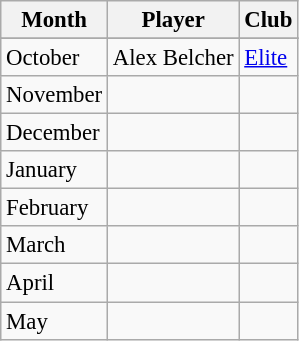<table class="wikitable" style="font-size:95%">
<tr>
<th>Month</th>
<th>Player</th>
<th>Club</th>
</tr>
<tr --->
</tr>
<tr --->
<td>October </td>
<td> Alex Belcher</td>
<td><a href='#'>Elite</a></td>
</tr>
<tr>
<td>November</td>
<td></td>
<td></td>
</tr>
<tr>
<td>December</td>
<td></td>
<td></td>
</tr>
<tr>
<td>January</td>
<td></td>
<td></td>
</tr>
<tr>
<td>February</td>
<td></td>
<td></td>
</tr>
<tr>
<td>March</td>
<td></td>
<td></td>
</tr>
<tr>
<td>April</td>
<td></td>
<td></td>
</tr>
<tr>
<td>May</td>
<td></td>
<td></td>
</tr>
</table>
